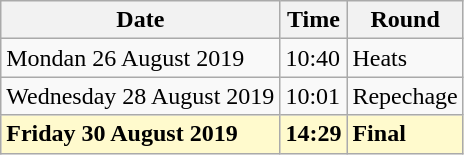<table class="wikitable">
<tr>
<th>Date</th>
<th>Time</th>
<th>Round</th>
</tr>
<tr>
<td>Mondan 26 August 2019</td>
<td>10:40</td>
<td>Heats</td>
</tr>
<tr>
<td>Wednesday 28 August 2019</td>
<td>10:01</td>
<td>Repechage</td>
</tr>
<tr>
<td style=background:lemonchiffon><strong>Friday 30 August 2019</strong></td>
<td style=background:lemonchiffon><strong>14:29</strong></td>
<td style=background:lemonchiffon><strong>Final</strong></td>
</tr>
</table>
